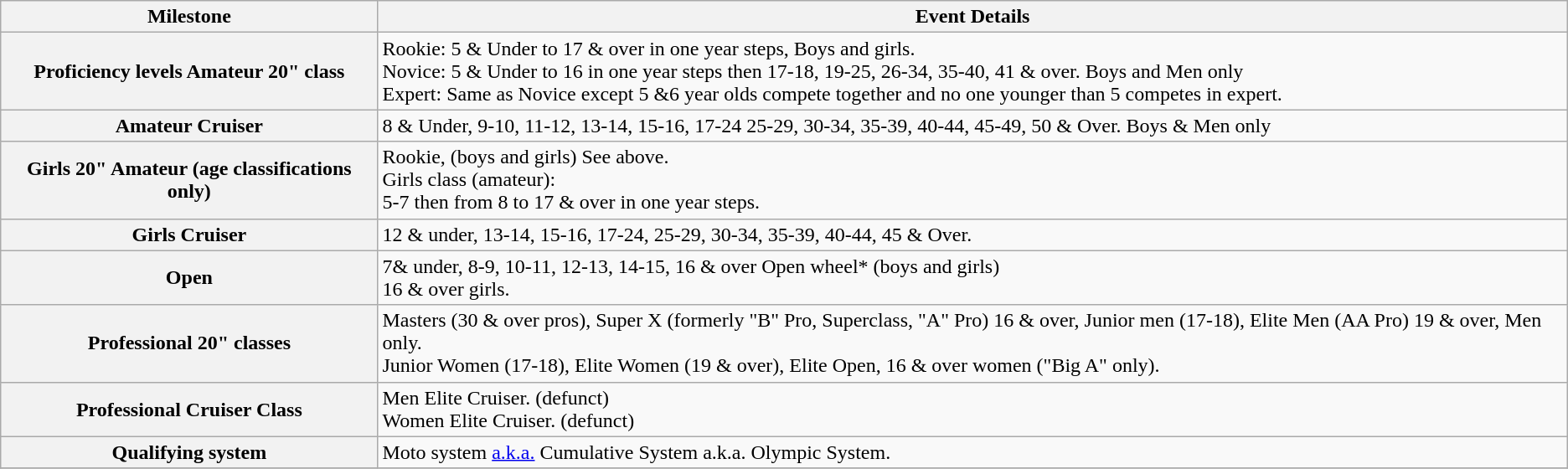<table class="wikitable">
<tr>
<th>Milestone</th>
<th>Event Details</th>
</tr>
<tr>
<th>Proficiency levels Amateur 20" class</th>
<td>Rookie: 5 & Under to 17 & over in one year steps, Boys and girls.<br>Novice: 5 & Under to 16 in one year steps then 17-18, 19-25, 26-34, 35-40, 41 & over. Boys and Men only<br>Expert: Same as Novice except 5 &6 year olds compete together and no one younger than 5 competes in expert.</td>
</tr>
<tr>
<th>Amateur Cruiser</th>
<td>8 & Under, 9-10, 11-12, 13-14, 15-16, 17-24 25-29, 30-34, 35-39, 40-44, 45-49, 50 & Over. Boys & Men only</td>
</tr>
<tr>
<th>Girls 20" Amateur (age classifications only)</th>
<td>Rookie, (boys and girls) See above.<br>Girls class (amateur):<br>5-7 then from 8 to 17 & over in one year steps.</td>
</tr>
<tr>
<th>Girls Cruiser</th>
<td>12 & under, 13-14, 15-16, 17-24, 25-29, 30-34, 35-39, 40-44, 45 & Over.</td>
</tr>
<tr>
<th>Open</th>
<td>7& under, 8-9, 10-11, 12-13, 14-15, 16 & over Open wheel* (boys and girls)<br>16 & over girls.</td>
</tr>
<tr>
<th>Professional 20" classes</th>
<td>Masters (30 & over pros), Super X (formerly "B" Pro, Superclass, "A" Pro) 16 & over, Junior men (17-18), Elite Men (AA Pro) 19 & over, Men only.<br>Junior Women (17-18), Elite Women (19 & over), Elite Open, 16 & over women ("Big A" only).</td>
</tr>
<tr>
<th>Professional Cruiser Class</th>
<td>Men Elite Cruiser. (defunct)<br>Women Elite Cruiser. (defunct)</td>
</tr>
<tr>
<th>Qualifying system</th>
<td>Moto system <a href='#'>a.k.a.</a> Cumulative System a.k.a. Olympic System.</td>
</tr>
<tr>
</tr>
</table>
